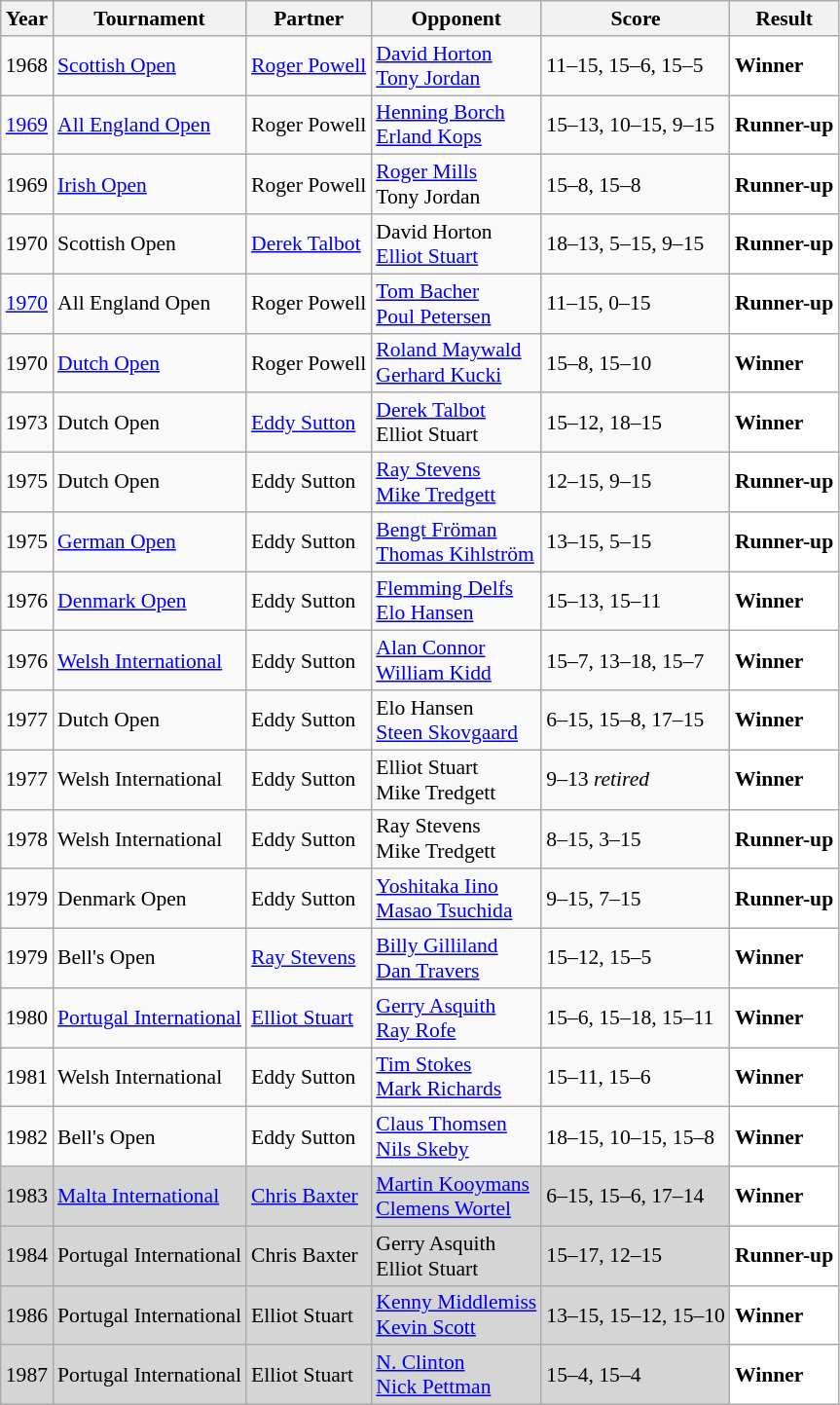<table class="sortable wikitable" style="font-size: 90%;">
<tr>
<th>Year</th>
<th>Tournament</th>
<th>Partner</th>
<th>Opponent</th>
<th>Score</th>
<th>Result</th>
</tr>
<tr>
<td align="center">1968</td>
<td align="left"><a href='#'>Scottish Open</a></td>
<td align="left"> <a href='#'>Roger Powell</a></td>
<td align="left"> <a href='#'>David Horton</a><br> <a href='#'>Tony Jordan</a></td>
<td align="left">11–15, 15–6, 15–5</td>
<td style="text-align:left; background: white"> <strong>Winner</strong></td>
</tr>
<tr>
<td align="center"><a href='#'>1969</a></td>
<td align="left"><a href='#'>All England Open</a></td>
<td align="left"> Roger Powell</td>
<td align="left"> <a href='#'>Henning Borch</a><br> <a href='#'>Erland Kops</a></td>
<td align="left">15–13, 10–15, 9–15</td>
<td style="text-align:left; background: white"> <strong>Runner-up</strong></td>
</tr>
<tr>
<td align="center">1969</td>
<td align="left"><a href='#'>Irish Open</a></td>
<td align="left"> Roger Powell</td>
<td align="left"> <a href='#'>Roger Mills</a><br> Tony Jordan</td>
<td align="left">15–8, 15–8</td>
<td style="text-align:left; background: white"> <strong>Runner-up</strong></td>
</tr>
<tr>
<td align="center">1970</td>
<td align="left">Scottish Open</td>
<td align="left"> <a href='#'>Derek Talbot</a></td>
<td align="left"> David Horton<br> <a href='#'>Elliot Stuart</a></td>
<td align="left">18–13, 5–15, 9–15</td>
<td style="text-align:left; background: white"> <strong>Runner-up</strong></td>
</tr>
<tr>
<td align="center"><a href='#'>1970</a></td>
<td align="left">All England Open</td>
<td align="left"> Roger Powell</td>
<td align="left"> <a href='#'>Tom Bacher</a><br> <a href='#'>Poul Petersen</a></td>
<td align="left">11–15, 0–15</td>
<td style="text-align:left; background: white"> <strong>Runner-up</strong></td>
</tr>
<tr>
<td align="center">1970</td>
<td align="left"><a href='#'>Dutch Open</a></td>
<td align="left"> Roger Powell</td>
<td align="left"> <a href='#'>Roland Maywald</a><br> <a href='#'>Gerhard Kucki</a></td>
<td align="left">15–8, 15–10</td>
<td style="text-align:left; background: white"> <strong>Winner</strong></td>
</tr>
<tr>
<td align="center">1973</td>
<td align="left">Dutch Open</td>
<td align="left"> <a href='#'>Eddy Sutton</a></td>
<td align="left"> <a href='#'>Derek Talbot</a><br> Elliot Stuart</td>
<td align="left">15–12, 18–15</td>
<td style="text-align:left; background: white"> <strong>Winner</strong></td>
</tr>
<tr>
<td align="center">1975</td>
<td align="left">Dutch Open</td>
<td align="left"> Eddy Sutton</td>
<td align="left"> <a href='#'>Ray Stevens</a><br> <a href='#'>Mike Tredgett</a></td>
<td align="left">12–15, 9–15</td>
<td style="text-align:left; background: white"> <strong>Runner-up</strong></td>
</tr>
<tr>
<td align="center">1975</td>
<td align="left"><a href='#'>German Open</a></td>
<td align="left"> Eddy Sutton</td>
<td align="left"> <a href='#'>Bengt Fröman</a><br> <a href='#'>Thomas Kihlström</a></td>
<td align="left">13–15, 5–15</td>
<td style="text-align:left; background: white"> <strong>Runner-up</strong></td>
</tr>
<tr>
<td align="center">1976</td>
<td align="left"><a href='#'>Denmark Open</a></td>
<td align="left"> Eddy Sutton</td>
<td align="left"> <a href='#'>Flemming Delfs</a><br> <a href='#'>Elo Hansen</a></td>
<td align="left">15–13, 15–11</td>
<td style="text-align:left; background: white"> <strong>Winner</strong></td>
</tr>
<tr>
<td align="center">1976</td>
<td align="left"><a href='#'>Welsh International</a></td>
<td align="left"> Eddy Sutton</td>
<td align="left"> <a href='#'>Alan Connor</a><br> <a href='#'>William Kidd</a></td>
<td align="left">15–7, 13–18, 15–7</td>
<td style="text-align:left; background: white"> <strong>Winner</strong></td>
</tr>
<tr>
<td align="center">1977</td>
<td align="left">Dutch Open</td>
<td align="left"> Eddy Sutton</td>
<td align="left"> Elo Hansen<br> <a href='#'>Steen Skovgaard</a></td>
<td align="left">6–15, 15–8, 17–15</td>
<td style="text-align:left; background: white"> <strong>Winner</strong></td>
</tr>
<tr>
<td align="center">1977</td>
<td align="left">Welsh International</td>
<td align="left"> Eddy Sutton</td>
<td align="left"> Elliot Stuart<br> Mike Tredgett</td>
<td align="left">9–13 <em>retired</em></td>
<td style="text-align:left; background: white"> <strong>Winner</strong></td>
</tr>
<tr>
<td align="center">1978</td>
<td align="left">Welsh International</td>
<td align="left"> Eddy Sutton</td>
<td align="left"> Ray Stevens<br> Mike Tredgett</td>
<td align="left">8–15, 3–15</td>
<td style="text-align:left; background: white"> <strong>Runner-up</strong></td>
</tr>
<tr>
<td align="center">1979</td>
<td align="left">Denmark Open</td>
<td align="left"> Eddy Sutton</td>
<td align="left"> <a href='#'>Yoshitaka Iino</a><br> <a href='#'>Masao Tsuchida</a></td>
<td align="left">9–15, 7–15</td>
<td style="text-align:left; background: white"> <strong>Runner-up</strong></td>
</tr>
<tr>
<td align="center">1979</td>
<td align="left">Bell's Open</td>
<td align="left"> <a href='#'>Ray Stevens</a></td>
<td align="left"> <a href='#'>Billy Gilliland</a><br> <a href='#'>Dan Travers</a></td>
<td align="left">15–12, 15–5</td>
<td style="text-align:left; background: white"> <strong>Winner</strong></td>
</tr>
<tr>
<td align="center">1980</td>
<td align="left"><a href='#'>Portugal International</a></td>
<td align="left"> <a href='#'>Elliot Stuart</a></td>
<td align="left"> <a href='#'>Gerry Asquith</a><br> <a href='#'>Ray Rofe</a></td>
<td align="left">15–6, 15–18, 15–11</td>
<td style="text-align:left; background: white"> <strong>Winner</strong></td>
</tr>
<tr>
<td align="center">1981</td>
<td align="left">Welsh International</td>
<td align="left"> Eddy Sutton</td>
<td align="left"> <a href='#'>Tim Stokes</a><br> <a href='#'>Mark Richards</a></td>
<td align="left">15–11, 15–6</td>
<td style="text-align:left; background: white"> <strong>Winner</strong></td>
</tr>
<tr>
<td align="center">1982</td>
<td align="left">Bell's Open</td>
<td align="left"> Eddy Sutton</td>
<td align="left"> <a href='#'>Claus Thomsen</a><br> <a href='#'>Nils Skeby</a></td>
<td align="left">18–15, 10–15, 15–8</td>
<td style="text-align:left; background: white"> <strong>Winner</strong></td>
</tr>
<tr style="background:#D5D5D5">
<td align="center">1983</td>
<td align="left"><a href='#'>Malta International</a></td>
<td align="left"> <a href='#'>Chris Baxter</a></td>
<td align="left"> <a href='#'>Martin Kooymans</a><br> <a href='#'>Clemens Wortel</a></td>
<td align="left">6–15, 15–6, 17–14</td>
<td style="text-align:left; background: white"> <strong>Winner</strong></td>
</tr>
<tr style="background:#D5D5D5">
<td align="center">1984</td>
<td align="left">Portugal International</td>
<td align="left"> Chris Baxter</td>
<td align="left"> Gerry Asquith<br> Elliot Stuart</td>
<td align="left">15–17, 12–15</td>
<td style="text-align:left; background: white"> <strong>Runner-up</strong></td>
</tr>
<tr style="background:#D5D5D5">
<td align="center">1986</td>
<td align="left">Portugal International</td>
<td align="left"> Elliot Stuart</td>
<td align="left"> <a href='#'>Kenny Middlemiss</a><br> <a href='#'>Kevin Scott</a></td>
<td align="left">13–15, 15–12, 15–10</td>
<td style="text-align:left; background: white"> <strong>Winner</strong></td>
</tr>
<tr style="background:#D5D5D5">
<td align="center">1987</td>
<td align="left">Portugal International</td>
<td align="left"> Elliot Stuart</td>
<td align="left"> <a href='#'>N. Clinton</a><br> <a href='#'>Nick Pettman</a></td>
<td align="left">15–4, 15–4</td>
<td style="text-align:left; background: white"> <strong>Winner</strong></td>
</tr>
</table>
